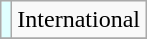<table class="wikitable" style="text-align:center">
<tr>
<td scope="row" style="background:#E0FFFF"></td>
<td>International</td>
</tr>
<tr>
</tr>
</table>
